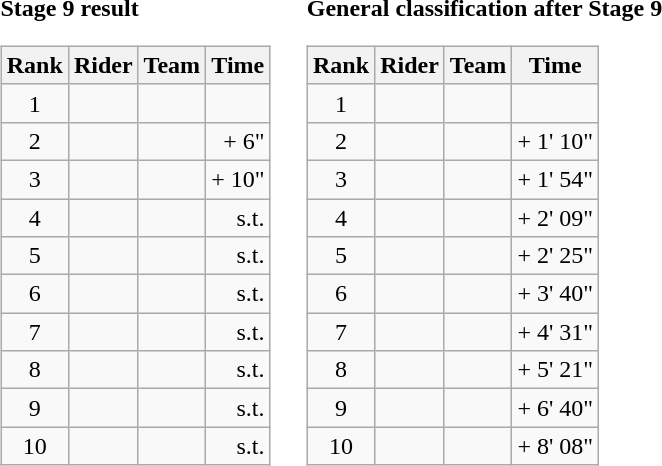<table>
<tr>
<td><strong>Stage 9 result</strong><br><table class="wikitable">
<tr>
<th scope="col">Rank</th>
<th scope="col">Rider</th>
<th scope="col">Team</th>
<th scope="col">Time</th>
</tr>
<tr>
<td style="text-align:center;">1</td>
<td></td>
<td></td>
<td style="text-align:right;"></td>
</tr>
<tr>
<td style="text-align:center;">2</td>
<td></td>
<td></td>
<td style="text-align:right;">+ 6"</td>
</tr>
<tr>
<td style="text-align:center;">3</td>
<td></td>
<td></td>
<td style="text-align:right;">+ 10"</td>
</tr>
<tr>
<td style="text-align:center;">4</td>
<td></td>
<td></td>
<td style="text-align:right;">s.t.</td>
</tr>
<tr>
<td style="text-align:center;">5</td>
<td></td>
<td></td>
<td style="text-align:right;">s.t.</td>
</tr>
<tr>
<td style="text-align:center;">6</td>
<td></td>
<td></td>
<td style="text-align:right;">s.t.</td>
</tr>
<tr>
<td style="text-align:center;">7</td>
<td></td>
<td></td>
<td style="text-align:right;">s.t.</td>
</tr>
<tr>
<td style="text-align:center;">8</td>
<td></td>
<td></td>
<td style="text-align:right;">s.t.</td>
</tr>
<tr>
<td style="text-align:center;">9</td>
<td></td>
<td></td>
<td style="text-align:right;">s.t.</td>
</tr>
<tr>
<td style="text-align:center;">10</td>
<td></td>
<td></td>
<td style="text-align:right;">s.t.</td>
</tr>
</table>
</td>
<td></td>
<td><strong>General classification after Stage 9</strong><br><table class="wikitable">
<tr>
<th scope="col">Rank</th>
<th scope="col">Rider</th>
<th scope="col">Team</th>
<th scope="col">Time</th>
</tr>
<tr>
<td style="text-align:center;">1</td>
<td></td>
<td></td>
<td style="text-align:right;"></td>
</tr>
<tr>
<td style="text-align:center;">2</td>
<td></td>
<td></td>
<td style="text-align:right;">+ 1' 10"</td>
</tr>
<tr>
<td style="text-align:center;">3</td>
<td></td>
<td></td>
<td style="text-align:right;">+ 1' 54"</td>
</tr>
<tr>
<td style="text-align:center;">4</td>
<td></td>
<td></td>
<td style="text-align:right;">+ 2' 09"</td>
</tr>
<tr>
<td style="text-align:center;">5</td>
<td></td>
<td></td>
<td style="text-align:right;">+ 2' 25"</td>
</tr>
<tr>
<td style="text-align:center;">6</td>
<td></td>
<td></td>
<td style="text-align:right;">+ 3' 40"</td>
</tr>
<tr>
<td style="text-align:center;">7</td>
<td></td>
<td></td>
<td style="text-align:right;">+ 4' 31"</td>
</tr>
<tr>
<td style="text-align:center;">8</td>
<td></td>
<td></td>
<td style="text-align:right;">+ 5' 21"</td>
</tr>
<tr>
<td style="text-align:center;">9</td>
<td></td>
<td></td>
<td style="text-align:right;">+ 6' 40"</td>
</tr>
<tr>
<td style="text-align:center;">10</td>
<td></td>
<td></td>
<td style="text-align:right;">+ 8' 08"</td>
</tr>
</table>
</td>
</tr>
</table>
